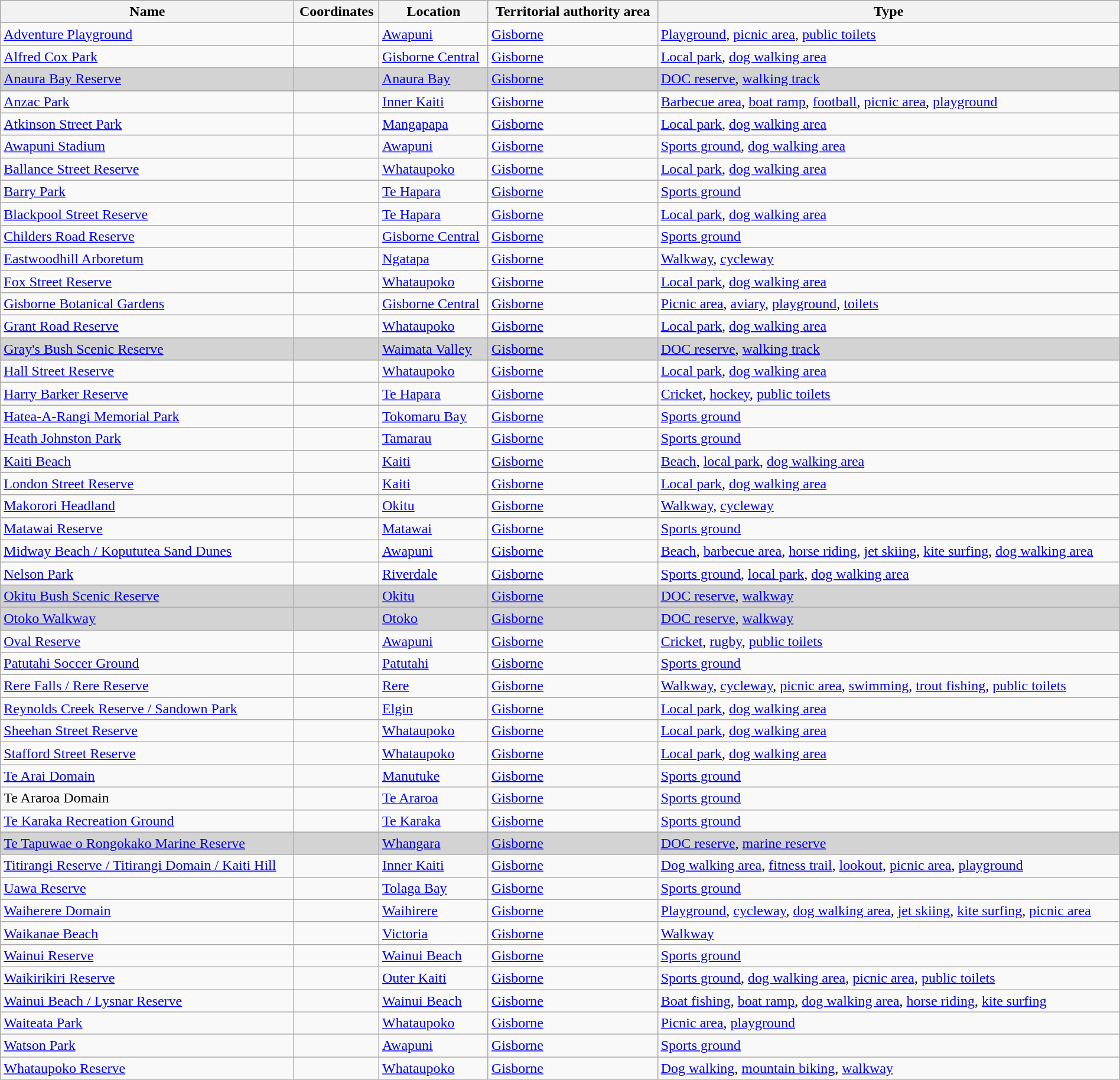<table class="wikitable sortable" width="100%">
<tr>
<th>Name</th>
<th>Coordinates</th>
<th>Location</th>
<th>Territorial authority area</th>
<th>Type</th>
</tr>
<tr>
<td><a href='#'>Adventure Playground</a></td>
<td></td>
<td><a href='#'>Awapuni</a></td>
<td><a href='#'>Gisborne</a></td>
<td><a href='#'>Playground</a>, <a href='#'>picnic area</a>, <a href='#'>public toilets</a></td>
</tr>
<tr>
<td><a href='#'>Alfred Cox Park</a></td>
<td></td>
<td><a href='#'>Gisborne Central</a></td>
<td><a href='#'>Gisborne</a></td>
<td><a href='#'>Local park</a>, <a href='#'>dog walking area</a></td>
</tr>
<tr style="background:Lightgrey;">
<td><a href='#'>Anaura Bay Reserve</a></td>
<td></td>
<td><a href='#'>Anaura Bay</a></td>
<td><a href='#'>Gisborne</a></td>
<td><a href='#'>DOC reserve</a>, <a href='#'>walking track</a></td>
</tr>
<tr>
</tr>
<tr>
<td><a href='#'>Anzac Park</a></td>
<td></td>
<td><a href='#'>Inner Kaiti</a></td>
<td><a href='#'>Gisborne</a></td>
<td><a href='#'>Barbecue area</a>, <a href='#'>boat ramp</a>, <a href='#'>football</a>, <a href='#'>picnic area</a>, <a href='#'>playground</a></td>
</tr>
<tr>
<td><a href='#'>Atkinson Street Park</a></td>
<td></td>
<td><a href='#'>Mangapapa</a></td>
<td><a href='#'>Gisborne</a></td>
<td><a href='#'>Local park</a>, <a href='#'>dog walking area</a></td>
</tr>
<tr>
<td><a href='#'>Awapuni Stadium</a></td>
<td></td>
<td><a href='#'>Awapuni</a></td>
<td><a href='#'>Gisborne</a></td>
<td><a href='#'>Sports ground</a>, <a href='#'>dog walking area</a></td>
</tr>
<tr>
<td><a href='#'>Ballance Street Reserve</a></td>
<td></td>
<td><a href='#'>Whataupoko</a></td>
<td><a href='#'>Gisborne</a></td>
<td><a href='#'>Local park</a>, <a href='#'>dog walking area</a></td>
</tr>
<tr>
<td><a href='#'>Barry Park</a></td>
<td></td>
<td><a href='#'>Te Hapara</a></td>
<td><a href='#'>Gisborne</a></td>
<td><a href='#'>Sports ground</a></td>
</tr>
<tr>
<td><a href='#'>Blackpool Street Reserve</a></td>
<td></td>
<td><a href='#'>Te Hapara</a></td>
<td><a href='#'>Gisborne</a></td>
<td><a href='#'>Local park</a>, <a href='#'>dog walking area</a></td>
</tr>
<tr>
<td><a href='#'>Childers Road Reserve</a></td>
<td></td>
<td><a href='#'>Gisborne Central</a></td>
<td><a href='#'>Gisborne</a></td>
<td><a href='#'>Sports ground</a></td>
</tr>
<tr>
<td><a href='#'>Eastwoodhill Arboretum</a></td>
<td></td>
<td><a href='#'>Ngatapa</a></td>
<td><a href='#'>Gisborne</a></td>
<td><a href='#'>Walkway</a>, <a href='#'>cycleway</a></td>
</tr>
<tr>
<td><a href='#'>Fox Street Reserve</a></td>
<td></td>
<td><a href='#'>Whataupoko</a></td>
<td><a href='#'>Gisborne</a></td>
<td><a href='#'>Local park</a>, <a href='#'>dog walking area</a></td>
</tr>
<tr>
<td><a href='#'>Gisborne Botanical Gardens</a></td>
<td></td>
<td><a href='#'>Gisborne Central</a></td>
<td><a href='#'>Gisborne</a></td>
<td><a href='#'>Picnic area</a>, <a href='#'>aviary</a>, <a href='#'>playground</a>, <a href='#'>toilets</a></td>
</tr>
<tr>
<td><a href='#'>Grant Road Reserve</a></td>
<td></td>
<td><a href='#'>Whataupoko</a></td>
<td><a href='#'>Gisborne</a></td>
<td><a href='#'>Local park</a>, <a href='#'>dog walking area</a></td>
</tr>
<tr style="background:Lightgrey;">
<td><a href='#'>Gray's Bush Scenic Reserve</a></td>
<td></td>
<td><a href='#'>Waimata Valley</a></td>
<td><a href='#'>Gisborne</a></td>
<td><a href='#'>DOC reserve</a>, <a href='#'>walking track</a></td>
</tr>
<tr>
<td><a href='#'>Hall Street Reserve</a></td>
<td></td>
<td><a href='#'>Whataupoko</a></td>
<td><a href='#'>Gisborne</a></td>
<td><a href='#'>Local park</a>, <a href='#'>dog walking area</a></td>
</tr>
<tr>
<td><a href='#'>Harry Barker Reserve</a></td>
<td></td>
<td><a href='#'>Te Hapara</a></td>
<td><a href='#'>Gisborne</a></td>
<td><a href='#'>Cricket</a>, <a href='#'>hockey</a>, <a href='#'>public toilets</a></td>
</tr>
<tr>
<td><a href='#'>Hatea-A-Rangi Memorial Park</a></td>
<td></td>
<td><a href='#'>Tokomaru Bay</a></td>
<td><a href='#'>Gisborne</a></td>
<td><a href='#'>Sports ground</a></td>
</tr>
<tr>
<td><a href='#'>Heath Johnston Park</a></td>
<td></td>
<td><a href='#'>Tamarau</a></td>
<td><a href='#'>Gisborne</a></td>
<td><a href='#'>Sports ground</a></td>
</tr>
<tr>
<td><a href='#'>Kaiti Beach</a></td>
<td></td>
<td><a href='#'>Kaiti</a></td>
<td><a href='#'>Gisborne</a></td>
<td><a href='#'>Beach</a>, <a href='#'>local park</a>, <a href='#'>dog walking area</a></td>
</tr>
<tr>
<td><a href='#'>London Street Reserve</a></td>
<td></td>
<td><a href='#'>Kaiti</a></td>
<td><a href='#'>Gisborne</a></td>
<td><a href='#'>Local park</a>, <a href='#'>dog walking area</a></td>
</tr>
<tr>
<td><a href='#'>Makorori Headland</a></td>
<td></td>
<td><a href='#'>Okitu</a></td>
<td><a href='#'>Gisborne</a></td>
<td><a href='#'>Walkway</a>, <a href='#'>cycleway</a></td>
</tr>
<tr>
<td><a href='#'>Matawai Reserve</a></td>
<td></td>
<td><a href='#'>Matawai</a></td>
<td><a href='#'>Gisborne</a></td>
<td><a href='#'>Sports ground</a></td>
</tr>
<tr>
<td><a href='#'>Midway Beach / Kopututea Sand Dunes</a></td>
<td></td>
<td><a href='#'>Awapuni</a></td>
<td><a href='#'>Gisborne</a></td>
<td><a href='#'>Beach</a>, <a href='#'>barbecue area</a>, <a href='#'>horse riding</a>, <a href='#'>jet skiing</a>, <a href='#'>kite surfing</a>, <a href='#'>dog walking area</a></td>
</tr>
<tr>
<td><a href='#'>Nelson Park</a></td>
<td></td>
<td><a href='#'>Riverdale</a></td>
<td><a href='#'>Gisborne</a></td>
<td><a href='#'>Sports ground</a>, <a href='#'>local park</a>, <a href='#'>dog walking area</a></td>
</tr>
<tr style="background:Lightgrey;">
<td><a href='#'>Okitu Bush Scenic Reserve</a></td>
<td></td>
<td><a href='#'>Okitu</a></td>
<td><a href='#'>Gisborne</a></td>
<td><a href='#'>DOC reserve</a>, <a href='#'>walkway</a></td>
</tr>
<tr style="background:Lightgrey;">
<td><a href='#'>Otoko Walkway</a></td>
<td></td>
<td><a href='#'>Otoko</a></td>
<td><a href='#'>Gisborne</a></td>
<td><a href='#'>DOC reserve</a>, <a href='#'>walkway</a></td>
</tr>
<tr>
<td><a href='#'>Oval Reserve</a></td>
<td></td>
<td><a href='#'>Awapuni</a></td>
<td><a href='#'>Gisborne</a></td>
<td><a href='#'>Cricket</a>, <a href='#'>rugby</a>, <a href='#'>public toilets</a></td>
</tr>
<tr>
<td><a href='#'>Patutahi Soccer Ground</a></td>
<td></td>
<td><a href='#'>Patutahi</a></td>
<td><a href='#'>Gisborne</a></td>
<td><a href='#'>Sports ground</a></td>
</tr>
<tr>
<td><a href='#'>Rere Falls / Rere Reserve</a></td>
<td></td>
<td><a href='#'>Rere</a></td>
<td><a href='#'>Gisborne</a></td>
<td><a href='#'>Walkway</a>, <a href='#'>cycleway</a>, <a href='#'>picnic area</a>, <a href='#'>swimming</a>, <a href='#'>trout fishing</a>, <a href='#'>public toilets</a></td>
</tr>
<tr>
<td><a href='#'>Reynolds Creek Reserve / Sandown Park</a></td>
<td></td>
<td><a href='#'>Elgin</a></td>
<td><a href='#'>Gisborne</a></td>
<td><a href='#'>Local park</a>, <a href='#'>dog walking area</a></td>
</tr>
<tr>
<td><a href='#'>Sheehan Street Reserve</a></td>
<td></td>
<td><a href='#'>Whataupoko</a></td>
<td><a href='#'>Gisborne</a></td>
<td><a href='#'>Local park</a>, <a href='#'>dog walking area</a></td>
</tr>
<tr>
<td><a href='#'>Stafford Street Reserve</a></td>
<td></td>
<td><a href='#'>Whataupoko</a></td>
<td><a href='#'>Gisborne</a></td>
<td><a href='#'>Local park</a>, <a href='#'>dog walking area</a></td>
</tr>
<tr>
<td><a href='#'>Te Arai Domain</a></td>
<td></td>
<td><a href='#'>Manutuke</a></td>
<td><a href='#'>Gisborne</a></td>
<td><a href='#'>Sports ground</a></td>
</tr>
<tr>
<td>Te Araroa Domain</td>
<td></td>
<td><a href='#'>Te Araroa</a></td>
<td><a href='#'>Gisborne</a></td>
<td><a href='#'>Sports ground</a></td>
</tr>
<tr>
<td><a href='#'>Te Karaka Recreation Ground</a></td>
<td></td>
<td><a href='#'>Te Karaka</a></td>
<td><a href='#'>Gisborne</a></td>
<td><a href='#'>Sports ground</a></td>
</tr>
<tr style="background:Lightgrey;">
<td><a href='#'>Te Tapuwae o Rongokako Marine Reserve</a></td>
<td></td>
<td><a href='#'>Whangara</a></td>
<td><a href='#'>Gisborne</a></td>
<td><a href='#'>DOC reserve</a>, <a href='#'>marine reserve</a></td>
</tr>
<tr>
<td><a href='#'>Titirangi Reserve / Titirangi Domain / Kaiti Hill</a></td>
<td></td>
<td><a href='#'>Inner Kaiti</a></td>
<td><a href='#'>Gisborne</a></td>
<td><a href='#'>Dog walking area</a>, <a href='#'>fitness trail</a>, <a href='#'>lookout</a>, <a href='#'>picnic area</a>, <a href='#'>playground</a></td>
</tr>
<tr>
<td><a href='#'>Uawa Reserve</a></td>
<td></td>
<td><a href='#'>Tolaga Bay</a></td>
<td><a href='#'>Gisborne</a></td>
<td><a href='#'>Sports ground</a></td>
</tr>
<tr>
<td><a href='#'>Waiherere Domain</a></td>
<td></td>
<td><a href='#'>Waihirere</a></td>
<td><a href='#'>Gisborne</a></td>
<td><a href='#'>Playground</a>, <a href='#'>cycleway</a>, <a href='#'>dog walking area</a>, <a href='#'>jet skiing</a>, <a href='#'>kite surfing</a>, <a href='#'>picnic area</a></td>
</tr>
<tr>
<td><a href='#'>Waikanae Beach</a></td>
<td></td>
<td><a href='#'>Victoria</a></td>
<td><a href='#'>Gisborne</a></td>
<td><a href='#'>Walkway</a></td>
</tr>
<tr>
<td><a href='#'>Wainui Reserve</a></td>
<td></td>
<td><a href='#'>Wainui Beach</a></td>
<td><a href='#'>Gisborne</a></td>
<td><a href='#'>Sports ground</a></td>
</tr>
<tr>
<td><a href='#'>Waikirikiri Reserve</a></td>
<td></td>
<td><a href='#'>Outer Kaiti</a></td>
<td><a href='#'>Gisborne</a></td>
<td><a href='#'>Sports ground</a>, <a href='#'>dog walking area</a>, <a href='#'>picnic area</a>, <a href='#'>public toilets</a></td>
</tr>
<tr>
<td><a href='#'>Wainui Beach / Lysnar Reserve</a></td>
<td></td>
<td><a href='#'>Wainui Beach</a></td>
<td><a href='#'>Gisborne</a></td>
<td><a href='#'>Boat fishing</a>, <a href='#'>boat ramp</a>, <a href='#'>dog walking area</a>, <a href='#'>horse riding</a>, <a href='#'>kite surfing</a></td>
</tr>
<tr>
<td><a href='#'>Waiteata Park</a></td>
<td></td>
<td><a href='#'>Whataupoko</a></td>
<td><a href='#'>Gisborne</a></td>
<td><a href='#'>Picnic area</a>, <a href='#'>playground</a></td>
</tr>
<tr>
<td><a href='#'>Watson Park</a></td>
<td></td>
<td><a href='#'>Awapuni</a></td>
<td><a href='#'>Gisborne</a></td>
<td><a href='#'>Sports ground</a></td>
</tr>
<tr>
<td><a href='#'>Whataupoko Reserve</a></td>
<td></td>
<td><a href='#'>Whataupoko</a></td>
<td><a href='#'>Gisborne</a></td>
<td><a href='#'>Dog walking</a>, <a href='#'>mountain biking</a>, <a href='#'>walkway</a></td>
</tr>
</table>
